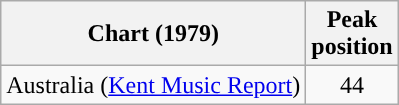<table class="wikitable">
<tr>
<th scope="col">Chart (1979)</th>
<th>Peak<br>position</th>
</tr>
<tr>
<td>Australia (<a href='#'>Kent Music Report</a>)</td>
<td style="text-align:center;">44</td>
</tr>
</table>
